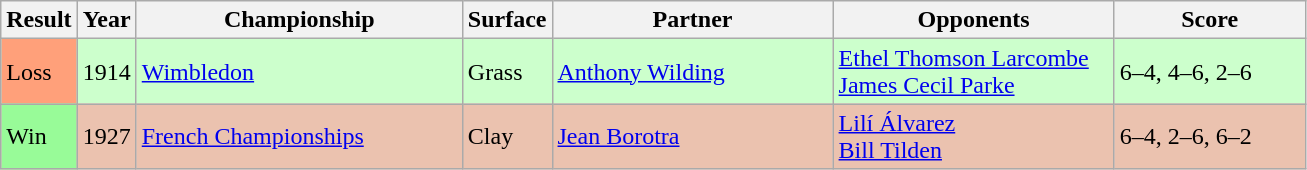<table class="sortable wikitable">
<tr>
<th style="width:40px">Result</th>
<th style="width:30px">Year</th>
<th style="width:210px">Championship</th>
<th style="width:50px">Surface</th>
<th style="width:180px">Partner</th>
<th style="width:180px">Opponents</th>
<th style="width:120px" class="unsortable">Score</th>
</tr>
<tr style="background:#cfc;">
<td style="background:#ffa07a;">Loss</td>
<td>1914</td>
<td><a href='#'>Wimbledon</a></td>
<td>Grass</td>
<td> <a href='#'>Anthony Wilding</a></td>
<td> <a href='#'>Ethel Thomson Larcombe</a><br> <a href='#'>James Cecil Parke</a></td>
<td>6–4, 4–6, 2–6</td>
</tr>
<tr style="background:#ebc2af;">
<td style="background:#98fb98;">Win</td>
<td>1927</td>
<td><a href='#'>French Championships</a></td>
<td>Clay</td>
<td> <a href='#'>Jean Borotra</a></td>
<td> <a href='#'>Lilí Álvarez</a> <br>  <a href='#'>Bill Tilden</a></td>
<td>6–4, 2–6, 6–2</td>
</tr>
</table>
